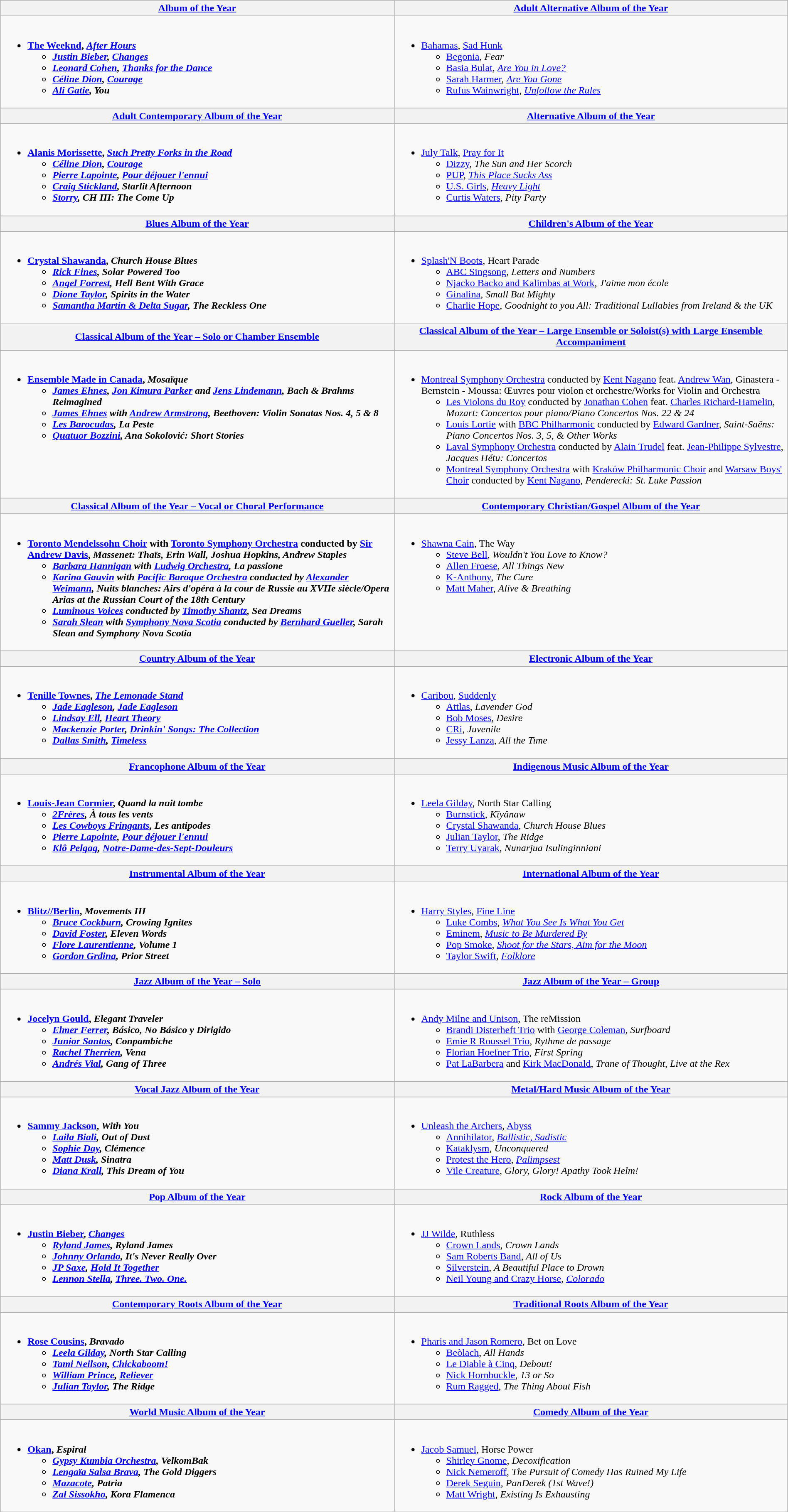<table class=wikitable style="width:100%">
<tr>
<th style="width:50%"><a href='#'>Album of the Year</a></th>
<th style="width:50%"><a href='#'>Adult Alternative Album of the Year</a></th>
</tr>
<tr>
<td valign="top"><br><ul><li> <strong><a href='#'>The Weeknd</a>, <em><a href='#'>After Hours</a><strong><em><ul><li><a href='#'>Justin Bieber</a>, </em><a href='#'>Changes</a><em></li><li><a href='#'>Leonard Cohen</a>, </em><a href='#'>Thanks for the Dance</a><em></li><li><a href='#'>Céline Dion</a>, </em><a href='#'>Courage</a><em></li><li><a href='#'>Ali Gatie</a>, </em>You<em></li></ul></li></ul></td>
<td valign="top"><br><ul><li> </strong><a href='#'>Bahamas</a>, </em><a href='#'>Sad Hunk</a></em></strong><ul><li><a href='#'>Begonia</a>, <em>Fear</em></li><li><a href='#'>Basia Bulat</a>, <em><a href='#'>Are You in Love?</a></em></li><li><a href='#'>Sarah Harmer</a>, <em><a href='#'>Are You Gone</a></em></li><li><a href='#'>Rufus Wainwright</a>, <em><a href='#'>Unfollow the Rules</a></em></li></ul></li></ul></td>
</tr>
<tr>
<th style="width:50%"><a href='#'>Adult Contemporary Album of the Year</a></th>
<th style="width:50%"><a href='#'>Alternative Album of the Year</a></th>
</tr>
<tr>
<td valign="top"><br><ul><li> <strong><a href='#'>Alanis Morissette</a>, <em><a href='#'>Such Pretty Forks in the Road</a><strong><em><ul><li><a href='#'>Céline Dion</a>, </em><a href='#'>Courage</a><em></li><li><a href='#'>Pierre Lapointe</a>, </em><a href='#'>Pour déjouer l'ennui</a><em></li><li><a href='#'>Craig Stickland</a>, </em>Starlit Afternoon<em></li><li><a href='#'>Storry</a>, </em>CH III: The Come Up<em></li></ul></li></ul></td>
<td valign="top"><br><ul><li> </strong><a href='#'>July Talk</a>, </em><a href='#'>Pray for It</a></em></strong><ul><li><a href='#'>Dizzy</a>, <em>The Sun and Her Scorch</em></li><li><a href='#'>PUP</a>, <em><a href='#'>This Place Sucks Ass</a></em></li><li><a href='#'>U.S. Girls</a>, <em><a href='#'>Heavy Light</a></em></li><li><a href='#'>Curtis Waters</a>, <em>Pity Party</em></li></ul></li></ul></td>
</tr>
<tr>
<th style="width:50%"><a href='#'>Blues Album of the Year</a></th>
<th style="width:50%"><a href='#'>Children's Album of the Year</a></th>
</tr>
<tr>
<td valign="top"><br><ul><li> <strong><a href='#'>Crystal Shawanda</a>, <em>Church House Blues<strong><em><ul><li><a href='#'>Rick Fines</a>, </em>Solar Powered Too<em></li><li><a href='#'>Angel Forrest</a>, </em>Hell Bent With Grace<em></li><li><a href='#'>Dione Taylor</a>, </em>Spirits in the Water<em></li><li><a href='#'>Samantha Martin & Delta Sugar</a>, </em>The Reckless One<em></li></ul></li></ul></td>
<td valign="top"><br><ul><li> </strong><a href='#'>Splash'N Boots</a>, </em>Heart Parade</em></strong><ul><li><a href='#'>ABC Singsong</a>, <em>Letters and Numbers</em></li><li><a href='#'>Njacko Backo and Kalimbas at Work</a>, <em>J'aime mon école</em></li><li><a href='#'>Ginalina</a>, <em>Small But Mighty</em></li><li><a href='#'>Charlie Hope</a>, <em>Goodnight to you All: Traditional Lullabies from Ireland & the UK</em></li></ul></li></ul></td>
</tr>
<tr>
<th style="width:50%"><a href='#'>Classical Album of the Year – Solo or Chamber Ensemble</a></th>
<th style="width:50%"><a href='#'>Classical Album of the Year – Large Ensemble or Soloist(s) with Large Ensemble Accompaniment</a></th>
</tr>
<tr>
<td valign="top"><br><ul><li> <strong><a href='#'>Ensemble Made in Canada</a>, <em>Mosaïque<strong><em><ul><li><a href='#'>James Ehnes</a>, <a href='#'>Jon Kimura Parker</a> and <a href='#'>Jens Lindemann</a>, </em>Bach & Brahms Reimagined<em></li><li><a href='#'>James Ehnes</a> with <a href='#'>Andrew Armstrong</a>, </em>Beethoven: Violin Sonatas Nos. 4, 5 & 8<em></li><li><a href='#'>Les Barocudas</a>, </em>La Peste<em></li><li><a href='#'>Quatuor Bozzini</a>, </em>Ana Sokolović: Short Stories<em></li></ul></li></ul></td>
<td valign="top"><br><ul><li> </strong><a href='#'>Montreal Symphony Orchestra</a> conducted by <a href='#'>Kent Nagano</a> feat. <a href='#'>Andrew Wan</a>, </em>Ginastera - Bernstein - Moussa: Œuvres pour violon et orchestre/Works for Violin and Orchestra</em></strong><ul><li><a href='#'>Les Violons du Roy</a> conducted by <a href='#'>Jonathan Cohen</a> feat. <a href='#'>Charles Richard-Hamelin</a>, <em>Mozart: Concertos pour piano/Piano Concertos Nos. 22 & 24</em></li><li><a href='#'>Louis Lortie</a> with <a href='#'>BBC Philharmonic</a> conducted by <a href='#'>Edward Gardner</a>, <em>Saint-Saëns: Piano Concertos Nos. 3, 5, & Other Works</em></li><li><a href='#'>Laval Symphony Orchestra</a> conducted by <a href='#'>Alain Trudel</a> feat. <a href='#'>Jean-Philippe Sylvestre</a>, <em>Jacques Hétu: Concertos</em></li><li><a href='#'>Montreal Symphony Orchestra</a> with <a href='#'>Kraków Philharmonic Choir</a> and <a href='#'>Warsaw Boys' Choir</a> conducted by <a href='#'>Kent Nagano</a>, <em>Penderecki: St. Luke Passion</em></li></ul></li></ul></td>
</tr>
<tr>
<th style="width:50%"><a href='#'>Classical Album of the Year – Vocal or Choral Performance</a></th>
<th style="width:50%"><a href='#'>Contemporary Christian/Gospel Album of the Year</a></th>
</tr>
<tr>
<td valign="top"><br><ul><li> <strong><a href='#'>Toronto Mendelssohn Choir</a> with <a href='#'>Toronto Symphony Orchestra</a> conducted by <a href='#'>Sir Andrew Davis</a>, <em>Massenet: Thaïs, Erin Wall, Joshua Hopkins, Andrew Staples<strong><em><ul><li><a href='#'>Barbara Hannigan</a> with <a href='#'>Ludwig Orchestra</a>, </em>La passione<em></li><li><a href='#'>Karina Gauvin</a> with <a href='#'>Pacific Baroque Orchestra</a> conducted by <a href='#'>Alexander Weimann</a>, </em>Nuits blanches: Airs d'opéra à la cour de Russie au XVIIe siècle/Opera Arias at the Russian Court of the 18th Century<em></li><li><a href='#'>Luminous Voices</a> conducted by <a href='#'>Timothy Shantz</a>, </em>Sea Dreams<em></li><li><a href='#'>Sarah Slean</a> with <a href='#'>Symphony Nova Scotia</a> conducted by <a href='#'>Bernhard Gueller</a>, </em>Sarah Slean and Symphony Nova Scotia<em></li></ul></li></ul></td>
<td valign="top"><br><ul><li> </strong><a href='#'>Shawna Cain</a>, </em>The Way</em></strong><ul><li><a href='#'>Steve Bell</a>, <em>Wouldn't You Love to Know?</em></li><li><a href='#'>Allen Froese</a>, <em>All Things New</em></li><li><a href='#'>K-Anthony</a>, <em>The Cure</em></li><li><a href='#'>Matt Maher</a>, <em>Alive & Breathing</em></li></ul></li></ul></td>
</tr>
<tr>
<th style="width:50%"><a href='#'>Country Album of the Year</a></th>
<th style="width:50%"><a href='#'>Electronic Album of the Year</a></th>
</tr>
<tr>
<td valign="top"><br><ul><li> <strong><a href='#'>Tenille Townes</a>, <em><a href='#'>The Lemonade Stand</a><strong><em><ul><li><a href='#'>Jade Eagleson</a>, </em><a href='#'>Jade Eagleson</a><em></li><li><a href='#'>Lindsay Ell</a>, </em><a href='#'>Heart Theory</a><em></li><li><a href='#'>Mackenzie Porter</a>, </em><a href='#'>Drinkin' Songs: The Collection</a><em></li><li><a href='#'>Dallas Smith</a>, </em><a href='#'>Timeless</a><em></li></ul></li></ul></td>
<td valign="top"><br><ul><li> </strong><a href='#'>Caribou</a>, </em><a href='#'>Suddenly</a></em></strong><ul><li><a href='#'>Attlas</a>, <em>Lavender God</em></li><li><a href='#'>Bob Moses</a>, <em>Desire</em></li><li><a href='#'>CRi</a>, <em>Juvenile</em></li><li><a href='#'>Jessy Lanza</a>, <em>All the Time</em></li></ul></li></ul></td>
</tr>
<tr>
<th style="width:50%"><a href='#'>Francophone Album of the Year</a></th>
<th style="width:50%"><a href='#'>Indigenous Music Album of the Year</a></th>
</tr>
<tr>
<td valign="top"><br><ul><li> <strong><a href='#'>Louis-Jean Cormier</a>, <em>Quand la nuit tombe<strong><em><ul><li><a href='#'>2Frères</a>, </em>À tous les vents<em></li><li><a href='#'>Les Cowboys Fringants</a>, </em>Les antipodes<em></li><li><a href='#'>Pierre Lapointe</a>, </em><a href='#'>Pour déjouer l'ennui</a><em></li><li><a href='#'>Klô Pelgag</a>, </em><a href='#'>Notre-Dame-des-Sept-Douleurs</a><em></li></ul></li></ul></td>
<td valign="top"><br><ul><li> </strong><a href='#'>Leela Gilday</a>, </em>North Star Calling</em></strong><ul><li><a href='#'>Burnstick</a>, <em>Kîyânaw</em></li><li><a href='#'>Crystal Shawanda</a>, <em>Church House Blues</em></li><li><a href='#'>Julian Taylor</a>, <em>The Ridge</em></li><li><a href='#'>Terry Uyarak</a>, <em>Nunarjua Isulinginniani</em></li></ul></li></ul></td>
</tr>
<tr>
<th style="width:50%"><a href='#'>Instrumental Album of the Year</a></th>
<th style="width:50%"><a href='#'>International Album of the Year</a></th>
</tr>
<tr>
<td valign="top"><br><ul><li> <strong><a href='#'>Blitz//Berlin</a>, <em>Movements III<strong><em><ul><li><a href='#'>Bruce Cockburn</a>, </em>Crowing Ignites<em></li><li><a href='#'>David Foster</a>, </em>Eleven Words<em></li><li><a href='#'>Flore Laurentienne</a>, </em>Volume 1<em></li><li><a href='#'>Gordon Grdina</a>, </em>Prior Street<em></li></ul></li></ul></td>
<td valign="top"><br><ul><li> </strong><a href='#'>Harry Styles</a>, </em><a href='#'>Fine Line</a></em></strong><ul><li><a href='#'>Luke Combs</a>, <em><a href='#'>What You See Is What You Get</a></em></li><li><a href='#'>Eminem</a>, <em><a href='#'>Music to Be Murdered By</a></em></li><li><a href='#'>Pop Smoke</a>, <em><a href='#'>Shoot for the Stars, Aim for the Moon</a></em></li><li><a href='#'>Taylor Swift</a>, <em><a href='#'>Folklore</a></em></li></ul></li></ul></td>
</tr>
<tr>
<th style="width:50%"><a href='#'>Jazz Album of the Year – Solo</a></th>
<th style="width:50%"><a href='#'>Jazz Album of the Year – Group</a></th>
</tr>
<tr>
<td valign="top"><br><ul><li> <strong><a href='#'>Jocelyn Gould</a>, <em>Elegant Traveler<strong><em><ul><li><a href='#'>Elmer Ferrer</a>, </em>Básico, No Básico y Dirigido<em></li><li><a href='#'>Junior Santos</a>, </em>Conpambiche<em></li><li><a href='#'>Rachel Therrien</a>, </em>Vena<em></li><li><a href='#'>Andrés Vial</a>, </em>Gang of Three<em></li></ul></li></ul></td>
<td valign="top"><br><ul><li> </strong><a href='#'>Andy Milne and Unison</a>, </em>The reMission</em></strong><ul><li><a href='#'>Brandi Disterheft Trio</a> with <a href='#'>George Coleman</a>, <em>Surfboard</em></li><li><a href='#'>Emie R Roussel Trio</a>, <em>Rythme de passage</em></li><li><a href='#'>Florian Hoefner Trio</a>, <em>First Spring</em></li><li><a href='#'>Pat LaBarbera</a> and <a href='#'>Kirk MacDonald</a>, <em>Trane of Thought, Live at the Rex</em></li></ul></li></ul></td>
</tr>
<tr>
<th style="width:50%"><a href='#'>Vocal Jazz Album of the Year</a></th>
<th style="width:50%"><a href='#'>Metal/Hard Music Album of the Year</a></th>
</tr>
<tr>
<td valign="top"><br><ul><li> <strong><a href='#'>Sammy Jackson</a>, <em>With You<strong><em><ul><li><a href='#'>Laila Biali</a>, </em>Out of Dust<em></li><li><a href='#'>Sophie Day</a>, </em>Clémence<em></li><li><a href='#'>Matt Dusk</a>, </em>Sinatra<em></li><li><a href='#'>Diana Krall</a>, </em>This Dream of You<em></li></ul></li></ul></td>
<td valign="top"><br><ul><li> </strong><a href='#'>Unleash the Archers</a>, </em><a href='#'>Abyss</a></em></strong><ul><li><a href='#'>Annihilator</a>, <em><a href='#'>Ballistic, Sadistic</a></em></li><li><a href='#'>Kataklysm</a>, <em>Unconquered</em></li><li><a href='#'>Protest the Hero</a>, <em><a href='#'>Palimpsest</a></em></li><li><a href='#'>Vile Creature</a>, <em>Glory, Glory! Apathy Took Helm!</em></li></ul></li></ul></td>
</tr>
<tr>
<th style="width:50%"><a href='#'>Pop Album of the Year</a></th>
<th style="width:50%"><a href='#'>Rock Album of the Year</a></th>
</tr>
<tr>
<td valign="top"><br><ul><li> <strong><a href='#'>Justin Bieber</a>, <em><a href='#'>Changes</a><strong><em><ul><li><a href='#'>Ryland James</a>, </em>Ryland James<em></li><li><a href='#'>Johnny Orlando</a>, </em>It's Never Really Over<em></li><li><a href='#'>JP Saxe</a>, </em><a href='#'>Hold It Together</a><em></li><li><a href='#'>Lennon Stella</a>, </em><a href='#'>Three. Two. One.</a><em></li></ul></li></ul></td>
<td valign="top"><br><ul><li> </strong><a href='#'>JJ Wilde</a>, </em>Ruthless</em></strong><ul><li><a href='#'>Crown Lands</a>, <em>Crown Lands</em></li><li><a href='#'>Sam Roberts Band</a>, <em>All of Us</em></li><li><a href='#'>Silverstein</a>, <em>A Beautiful Place to Drown</em></li><li><a href='#'>Neil Young and Crazy Horse</a>, <em><a href='#'>Colorado</a></em></li></ul></li></ul></td>
</tr>
<tr>
<th style="width:50%"><a href='#'>Contemporary Roots Album of the Year</a></th>
<th style="width:50%"><a href='#'>Traditional Roots Album of the Year</a></th>
</tr>
<tr>
<td valign="top"><br><ul><li> <strong><a href='#'>Rose Cousins</a>, <em>Bravado<strong><em><ul><li><a href='#'>Leela Gilday</a>, </em>North Star Calling<em></li><li><a href='#'>Tami Neilson</a>, </em><a href='#'>Chickaboom!</a><em></li><li><a href='#'>William Prince</a>, </em><a href='#'>Reliever</a><em></li><li><a href='#'>Julian Taylor</a>, </em>The Ridge<em></li></ul></li></ul></td>
<td valign="top"><br><ul><li> </strong><a href='#'>Pharis and Jason Romero</a>, </em>Bet on Love</em></strong><ul><li><a href='#'>Beòlach</a>, <em>All Hands</em></li><li><a href='#'>Le Diable à Cinq</a>, <em>Debout!</em></li><li><a href='#'>Nick Hornbuckle</a>, <em>13 or So</em></li><li><a href='#'>Rum Ragged</a>, <em>The Thing About Fish</em></li></ul></li></ul></td>
</tr>
<tr>
<th style="width:50%"><a href='#'>World Music Album of the Year</a></th>
<th style="width:50%"><a href='#'>Comedy Album of the Year</a></th>
</tr>
<tr>
<td valign="top"><br><ul><li> <strong><a href='#'>Okan</a>, <em>Espiral<strong><em><ul><li><a href='#'>Gypsy Kumbia Orchestra</a>, </em>VelkomBak<em></li><li><a href='#'>Lengaïa Salsa Brava</a>, </em>The Gold Diggers<em></li><li><a href='#'>Mazacote</a>, </em>Patria<em></li><li><a href='#'>Zal Sissokho</a>, </em>Kora Flamenca<em></li></ul></li></ul></td>
<td valign="top"><br><ul><li> </strong><a href='#'>Jacob Samuel</a>, </em>Horse Power</em></strong><ul><li><a href='#'>Shirley Gnome</a>, <em>Decoxification</em></li><li><a href='#'>Nick Nemeroff</a>, <em>The Pursuit of Comedy Has Ruined My Life</em></li><li><a href='#'>Derek Seguin</a>, <em>PanDerek (1st Wave!)</em></li><li><a href='#'>Matt Wright</a>, <em>Existing Is Exhausting</em></li></ul></li></ul></td>
</tr>
</table>
